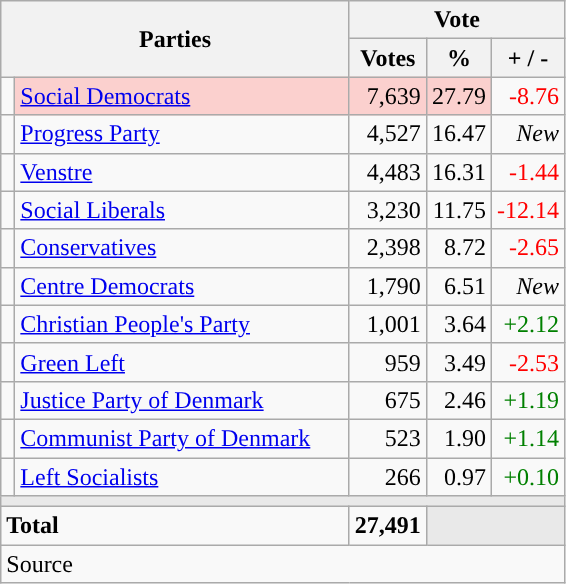<table class="wikitable" style="text-align:right;">
<tr>
<th style="text-align:centre;" rowspan="2" colspan="2" width="225">Parties</th>
<th colspan="3">Vote</th>
</tr>
<tr>
<th width="15">Votes</th>
<th width="15">%</th>
<th width="15">+ / -</th>
</tr>
<tr>
<td width="2" style="color:inherit;background:"></td>
<td bgcolor=#fbd0ce  align="left"><a href='#'>Social Democrats</a></td>
<td bgcolor=#fbd0ce>7,639</td>
<td bgcolor=#fbd0ce>27.79</td>
<td style=color:red;>-8.76</td>
</tr>
<tr>
<td width="2" style="color:inherit;background:"></td>
<td align="left"><a href='#'>Progress Party</a></td>
<td>4,527</td>
<td>16.47</td>
<td><em>New</em></td>
</tr>
<tr>
<td width="2" style="color:inherit;background:"></td>
<td align="left"><a href='#'>Venstre</a></td>
<td>4,483</td>
<td>16.31</td>
<td style=color:red;>-1.44</td>
</tr>
<tr>
<td width="2" style="color:inherit;background:"></td>
<td align="left"><a href='#'>Social Liberals</a></td>
<td>3,230</td>
<td>11.75</td>
<td style=color:red;>-12.14</td>
</tr>
<tr>
<td width="2" style="color:inherit;background:"></td>
<td align="left"><a href='#'>Conservatives</a></td>
<td>2,398</td>
<td>8.72</td>
<td style=color:red;>-2.65</td>
</tr>
<tr>
<td width="2" style="color:inherit;background:"></td>
<td align="left"><a href='#'>Centre Democrats</a></td>
<td>1,790</td>
<td>6.51</td>
<td><em>New</em></td>
</tr>
<tr>
<td width="2" style="color:inherit;background:"></td>
<td align="left"><a href='#'>Christian People's Party</a></td>
<td>1,001</td>
<td>3.64</td>
<td style=color:green;>+2.12</td>
</tr>
<tr>
<td width="2" style="color:inherit;background:"></td>
<td align="left"><a href='#'>Green Left</a></td>
<td>959</td>
<td>3.49</td>
<td style=color:red;>-2.53</td>
</tr>
<tr>
<td width="2" style="color:inherit;background:"></td>
<td align="left"><a href='#'>Justice Party of Denmark</a></td>
<td>675</td>
<td>2.46</td>
<td style=color:green;>+1.19</td>
</tr>
<tr>
<td width="2" style="color:inherit;background:"></td>
<td align="left"><a href='#'>Communist Party of Denmark</a></td>
<td>523</td>
<td>1.90</td>
<td style=color:green;>+1.14</td>
</tr>
<tr>
<td width="2" style="color:inherit;background:"></td>
<td align="left"><a href='#'>Left Socialists</a></td>
<td>266</td>
<td>0.97</td>
<td style=color:green;>+0.10</td>
</tr>
<tr>
<td colspan="7" bgcolor="#E9E9E9"></td>
</tr>
<tr>
<td align="left" colspan="2"><strong>Total</strong></td>
<td><strong>27,491</strong></td>
<td bgcolor="#E9E9E9" colspan="2"></td>
</tr>
<tr>
<td align="left" colspan="6">Source</td>
</tr>
</table>
